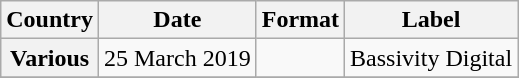<table class="wikitable plainrowheaders">
<tr>
<th scope="col">Country</th>
<th scope="col">Date</th>
<th scope="col">Format</th>
<th scope="col">Label</th>
</tr>
<tr>
<th>Various</th>
<td>25 March 2019</td>
<td></td>
<td>Bassivity Digital</td>
</tr>
<tr>
</tr>
</table>
